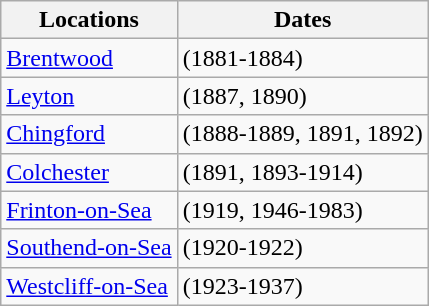<table class="wikitable">
<tr>
<th>Locations</th>
<th>Dates</th>
</tr>
<tr>
<td><a href='#'>Brentwood</a></td>
<td>(1881-1884)</td>
</tr>
<tr>
<td><a href='#'>Leyton</a></td>
<td>(1887, 1890)</td>
</tr>
<tr>
<td><a href='#'>Chingford</a></td>
<td>(1888-1889, 1891, 1892)</td>
</tr>
<tr>
<td><a href='#'>Colchester</a></td>
<td>(1891, 1893-1914)</td>
</tr>
<tr>
<td><a href='#'>Frinton-on-Sea</a></td>
<td>(1919, 1946-1983)</td>
</tr>
<tr>
<td><a href='#'>Southend-on-Sea</a></td>
<td>(1920-1922)</td>
</tr>
<tr>
<td><a href='#'>Westcliff-on-Sea</a></td>
<td>(1923-1937)</td>
</tr>
</table>
